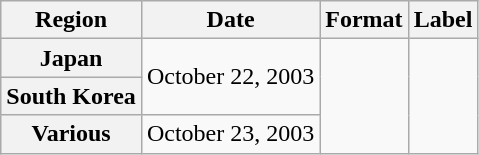<table class="wikitable plainrowheaders">
<tr>
<th scope="col">Region</th>
<th scope="col">Date</th>
<th scope="col">Format</th>
<th scope="col">Label</th>
</tr>
<tr>
<th scope="row">Japan</th>
<td rowspan="2">October 22, 2003</td>
<td rowspan="3"></td>
<td rowspan="3"></td>
</tr>
<tr>
<th scope="row">South Korea</th>
</tr>
<tr>
<th scope="row">Various</th>
<td>October 23, 2003</td>
</tr>
</table>
